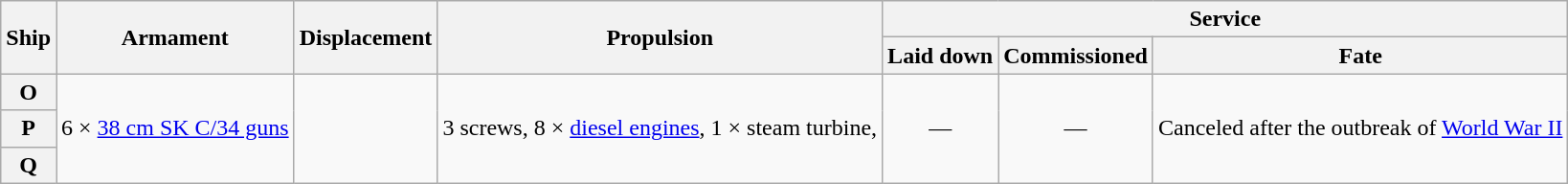<table class="wikitable plainrowheaders" style="text-align: center">
<tr valign="center">
<th scope="col" rowspan="2">Ship</th>
<th scope="col" rowspan="2">Armament</th>
<th scope="col" rowspan="2">Displacement</th>
<th scope="col" rowspan="2">Propulsion</th>
<th scope="col" colspan="3">Service</th>
</tr>
<tr valign="center">
<th scope="col">Laid down</th>
<th scope="col">Commissioned</th>
<th scope="col">Fate</th>
</tr>
<tr valign="center">
<th scope="row">O</th>
<td rowspan="3">6 × <a href='#'>38 cm SK C/34 guns</a></td>
<td rowspan="3"></td>
<td rowspan="3">3 screws, 8 × <a href='#'>diesel engines</a>, 1 × steam turbine, </td>
<td rowspan="3">—</td>
<td rowspan="3">—</td>
<td rowspan="3">Canceled after the outbreak of <a href='#'>World War II</a></td>
</tr>
<tr valign="center">
<th scope="row">P</th>
</tr>
<tr valign="center">
<th scope="row">Q</th>
</tr>
</table>
